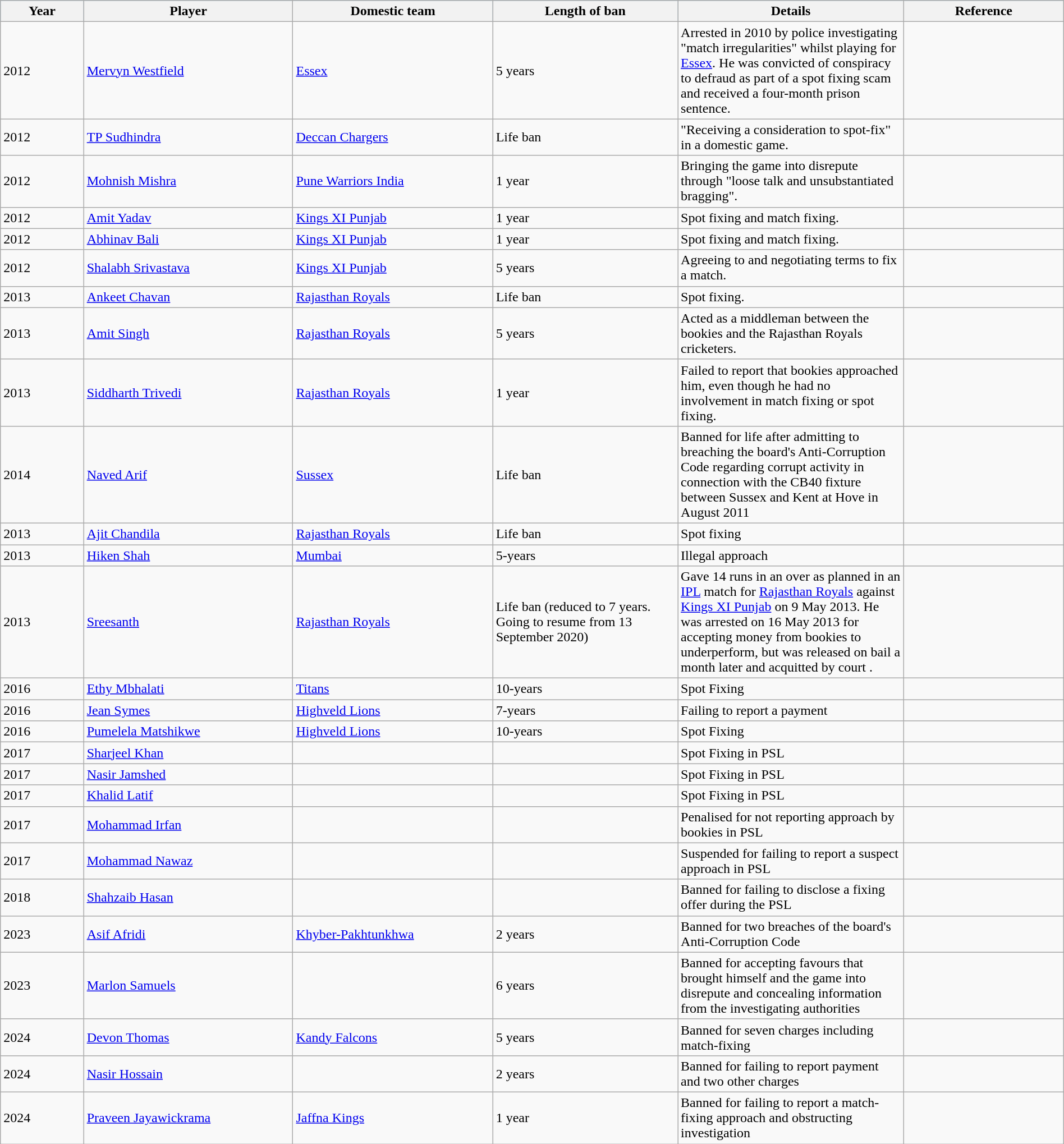<table class="wikitable" width=100%>
<tr bgcolor=#87cefa>
<th style="width:5px;">Year</th>
<th style="width:80px;">Player</th>
<th style="width:80px;">Domestic team</th>
<th style="width:80px;">Length of ban</th>
<th style="width:50px;">Details</th>
<th style="width:10px;">Reference</th>
</tr>
<tr>
<td>2012</td>
<td> <a href='#'>Mervyn Westfield</a></td>
<td><a href='#'>Essex</a></td>
<td>5 years</td>
<td>Arrested in 2010 by police investigating "match irregularities" whilst playing for <a href='#'>Essex</a>. He was convicted of conspiracy to defraud as part of a spot fixing scam and received a four-month prison sentence.</td>
<td></td>
</tr>
<tr>
<td>2012</td>
<td> <a href='#'>TP Sudhindra</a></td>
<td><a href='#'>Deccan Chargers</a></td>
<td>Life ban</td>
<td>"Receiving a consideration to spot-fix" in a domestic game.</td>
<td></td>
</tr>
<tr>
<td>2012</td>
<td> <a href='#'>Mohnish Mishra</a></td>
<td><a href='#'>Pune Warriors India</a></td>
<td>1 year</td>
<td>Bringing the game into disrepute through "loose talk and unsubstantiated bragging".</td>
<td></td>
</tr>
<tr>
<td>2012</td>
<td> <a href='#'>Amit Yadav</a></td>
<td><a href='#'>Kings XI Punjab</a></td>
<td>1 year</td>
<td>Spot fixing and match fixing.</td>
<td></td>
</tr>
<tr>
<td>2012</td>
<td> <a href='#'>Abhinav Bali</a></td>
<td><a href='#'>Kings XI Punjab</a></td>
<td>1 year</td>
<td>Spot fixing and match fixing.</td>
<td></td>
</tr>
<tr>
<td>2012</td>
<td> <a href='#'>Shalabh Srivastava</a></td>
<td><a href='#'>Kings XI Punjab</a></td>
<td>5 years</td>
<td>Agreeing to and negotiating terms to fix a match.</td>
<td></td>
</tr>
<tr>
<td>2013</td>
<td> <a href='#'>Ankeet Chavan</a></td>
<td><a href='#'>Rajasthan Royals</a></td>
<td>Life ban</td>
<td>Spot fixing.</td>
<td></td>
</tr>
<tr>
<td>2013</td>
<td> <a href='#'>Amit Singh</a></td>
<td><a href='#'>Rajasthan Royals</a></td>
<td>5 years</td>
<td>Acted as a middleman between the bookies and the Rajasthan Royals cricketers.</td>
<td></td>
</tr>
<tr>
<td>2013</td>
<td> <a href='#'>Siddharth Trivedi</a></td>
<td><a href='#'>Rajasthan Royals</a></td>
<td>1 year</td>
<td>Failed to report that bookies approached him, even though he had no involvement in match fixing or spot fixing.</td>
<td></td>
</tr>
<tr>
<td>2014</td>
<td> <a href='#'>Naved Arif</a></td>
<td><a href='#'>Sussex</a></td>
<td>Life ban</td>
<td>Banned for life after admitting to breaching the board's Anti-Corruption Code regarding corrupt activity in connection with the CB40 fixture between Sussex and Kent at Hove in August 2011</td>
<td></td>
</tr>
<tr>
<td>2013</td>
<td> <a href='#'>Ajit Chandila</a></td>
<td><a href='#'>Rajasthan Royals</a></td>
<td>Life ban</td>
<td>Spot fixing</td>
<td></td>
</tr>
<tr>
<td>2013</td>
<td> <a href='#'>Hiken Shah</a></td>
<td><a href='#'>Mumbai</a></td>
<td>5-years</td>
<td>Illegal approach</td>
<td></td>
</tr>
<tr>
<td>2013</td>
<td> <a href='#'>Sreesanth</a></td>
<td><a href='#'>Rajasthan Royals</a></td>
<td>Life ban (reduced to 7 years. Going to resume from 13 September 2020)</td>
<td>Gave 14 runs in an over as planned in an <a href='#'>IPL</a> match for <a href='#'>Rajasthan Royals</a> against <a href='#'>Kings XI Punjab</a> on 9 May 2013. He was arrested on 16 May 2013 for accepting money from bookies to underperform, but was released on bail a month later and acquitted by court .</td>
<td></td>
</tr>
<tr>
<td>2016</td>
<td> <a href='#'>Ethy Mbhalati</a></td>
<td><a href='#'>Titans</a></td>
<td>10-years</td>
<td>Spot Fixing</td>
<td></td>
</tr>
<tr>
<td>2016</td>
<td> <a href='#'>Jean Symes</a></td>
<td><a href='#'>Highveld Lions</a></td>
<td>7-years</td>
<td>Failing to report a payment</td>
<td></td>
</tr>
<tr>
<td>2016</td>
<td> <a href='#'>Pumelela Matshikwe</a></td>
<td><a href='#'>Highveld Lions</a></td>
<td>10-years</td>
<td>Spot Fixing</td>
<td></td>
</tr>
<tr>
<td>2017</td>
<td> <a href='#'>Sharjeel Khan</a></td>
<td></td>
<td></td>
<td>Spot Fixing in PSL</td>
<td></td>
</tr>
<tr>
<td>2017</td>
<td> <a href='#'>Nasir Jamshed</a></td>
<td></td>
<td></td>
<td>Spot Fixing in PSL</td>
<td></td>
</tr>
<tr>
<td>2017</td>
<td> <a href='#'>Khalid Latif</a></td>
<td></td>
<td></td>
<td>Spot Fixing in PSL</td>
<td></td>
</tr>
<tr>
<td>2017</td>
<td> <a href='#'>Mohammad Irfan</a></td>
<td></td>
<td></td>
<td>Penalised for not reporting approach by bookies in PSL</td>
<td></td>
</tr>
<tr>
<td>2017</td>
<td> <a href='#'>Mohammad Nawaz</a></td>
<td></td>
<td></td>
<td>Suspended for failing to report a suspect approach in PSL</td>
<td></td>
</tr>
<tr>
<td>2018</td>
<td> <a href='#'>Shahzaib Hasan</a></td>
<td></td>
<td></td>
<td>Banned for failing to disclose a fixing offer during the PSL</td>
<td></td>
</tr>
<tr>
<td>2023</td>
<td> <a href='#'>Asif Afridi</a></td>
<td><a href='#'>Khyber-Pakhtunkhwa</a></td>
<td>2 years</td>
<td>Banned for two breaches of the board's Anti-Corruption Code</td>
<td></td>
</tr>
<tr>
<td>2023</td>
<td> <a href='#'>Marlon Samuels</a></td>
<td></td>
<td>6 years</td>
<td>Banned for accepting favours that brought himself and the game into disrepute and concealing information from the investigating authorities</td>
<td></td>
</tr>
<tr>
<td>2024</td>
<td> <a href='#'>Devon Thomas</a></td>
<td><a href='#'>Kandy Falcons</a></td>
<td>5 years</td>
<td>Banned for seven charges including match-fixing</td>
<td></td>
</tr>
<tr>
<td>2024</td>
<td> <a href='#'>Nasir Hossain</a></td>
<td></td>
<td>2 years</td>
<td>Banned for failing to report payment and two other charges</td>
<td></td>
</tr>
<tr>
<td>2024</td>
<td> <a href='#'>Praveen Jayawickrama</a></td>
<td><a href='#'>Jaffna Kings</a></td>
<td>1 year</td>
<td>Banned for failing to report a match-fixing approach and obstructing investigation</td>
<td></td>
</tr>
</table>
